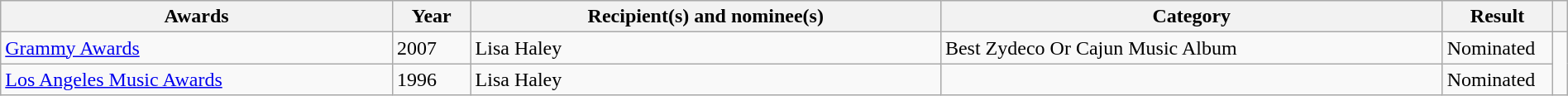<table class="wikitable sortable plainrowheaders" style="width: 100%;">
<tr>
<th scope="col" style="width:25%;">Awards</th>
<th scope="col" style="width:5%;">Year</th>
<th scope="col" style="width:30%;">Recipient(s) and nominee(s)</th>
<th scope="col">Category</th>
<th scope="col" style="width:7%;">Result</th>
<th scope="col" class="unsortable"></th>
</tr>
<tr>
<td><a href='#'>Grammy Awards</a></td>
<td>2007</td>
<td>Lisa Haley</td>
<td>Best Zydeco Or Cajun Music Album</td>
<td>Nominated</td>
</tr>
<tr>
<td><a href='#'>Los Angeles Music Awards</a></td>
<td>1996</td>
<td>Lisa Haley</td>
<td></td>
<td>Nominated</td>
</tr>
</table>
